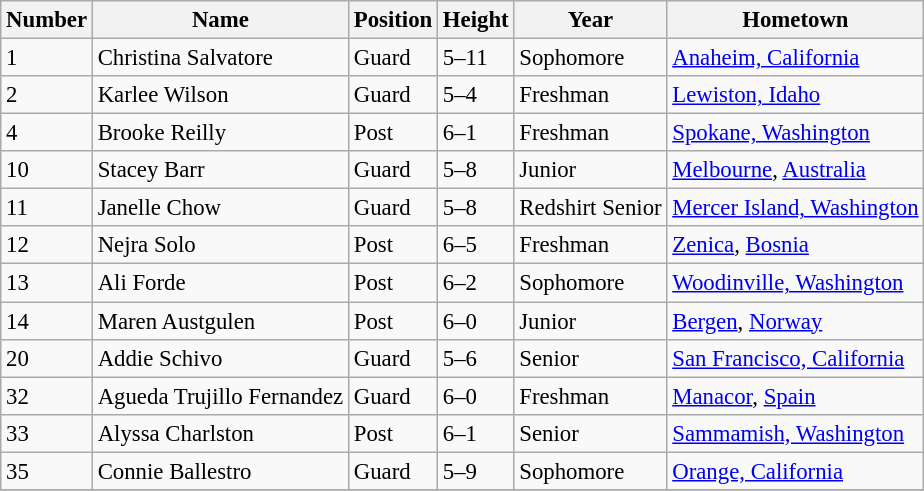<table class="wikitable" style="font-size: 95%;">
<tr>
<th>Number</th>
<th>Name</th>
<th>Position</th>
<th>Height</th>
<th>Year</th>
<th>Hometown</th>
</tr>
<tr>
<td>1</td>
<td>Christina Salvatore</td>
<td>Guard</td>
<td>5–11</td>
<td>Sophomore</td>
<td><a href='#'>Anaheim, California</a></td>
</tr>
<tr>
<td>2</td>
<td>Karlee Wilson</td>
<td>Guard</td>
<td>5–4</td>
<td>Freshman</td>
<td><a href='#'>Lewiston, Idaho</a></td>
</tr>
<tr>
<td>4</td>
<td>Brooke Reilly</td>
<td>Post</td>
<td>6–1</td>
<td>Freshman</td>
<td><a href='#'>Spokane, Washington</a></td>
</tr>
<tr>
<td>10</td>
<td>Stacey Barr</td>
<td>Guard</td>
<td>5–8</td>
<td>Junior</td>
<td><a href='#'>Melbourne</a>, <a href='#'>Australia</a></td>
</tr>
<tr>
<td>11</td>
<td>Janelle Chow</td>
<td>Guard</td>
<td>5–8</td>
<td>Redshirt Senior</td>
<td><a href='#'>Mercer Island, Washington</a></td>
</tr>
<tr>
<td>12</td>
<td>Nejra Solo</td>
<td>Post</td>
<td>6–5</td>
<td>Freshman</td>
<td><a href='#'>Zenica</a>, <a href='#'>Bosnia</a></td>
</tr>
<tr>
<td>13</td>
<td>Ali Forde</td>
<td>Post</td>
<td>6–2</td>
<td>Sophomore</td>
<td><a href='#'>Woodinville, Washington</a></td>
</tr>
<tr>
<td>14</td>
<td>Maren Austgulen</td>
<td>Post</td>
<td>6–0</td>
<td>Junior</td>
<td><a href='#'>Bergen</a>, <a href='#'>Norway</a></td>
</tr>
<tr>
<td>20</td>
<td>Addie Schivo</td>
<td>Guard</td>
<td>5–6</td>
<td>Senior</td>
<td><a href='#'>San Francisco, California</a></td>
</tr>
<tr>
<td>32</td>
<td>Agueda Trujillo Fernandez</td>
<td>Guard</td>
<td>6–0</td>
<td>Freshman</td>
<td><a href='#'>Manacor</a>, <a href='#'>Spain</a></td>
</tr>
<tr>
<td>33</td>
<td>Alyssa Charlston</td>
<td>Post</td>
<td>6–1</td>
<td>Senior</td>
<td><a href='#'>Sammamish, Washington</a></td>
</tr>
<tr>
<td>35</td>
<td>Connie Ballestro</td>
<td>Guard</td>
<td>5–9</td>
<td>Sophomore</td>
<td><a href='#'>Orange, California</a></td>
</tr>
<tr>
</tr>
</table>
